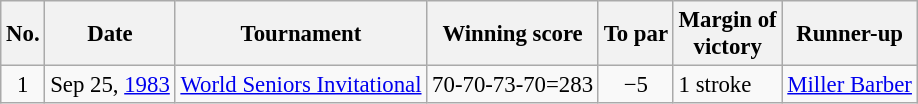<table class="wikitable" style="font-size:95%;">
<tr>
<th>No.</th>
<th>Date</th>
<th>Tournament</th>
<th>Winning score</th>
<th>To par</th>
<th>Margin of<br>victory</th>
<th>Runner-up</th>
</tr>
<tr>
<td align=center>1</td>
<td align=right>Sep 25, <a href='#'>1983</a></td>
<td><a href='#'>World Seniors Invitational</a></td>
<td align=right>70-70-73-70=283</td>
<td align=center>−5</td>
<td>1 stroke</td>
<td> <a href='#'>Miller Barber</a></td>
</tr>
</table>
